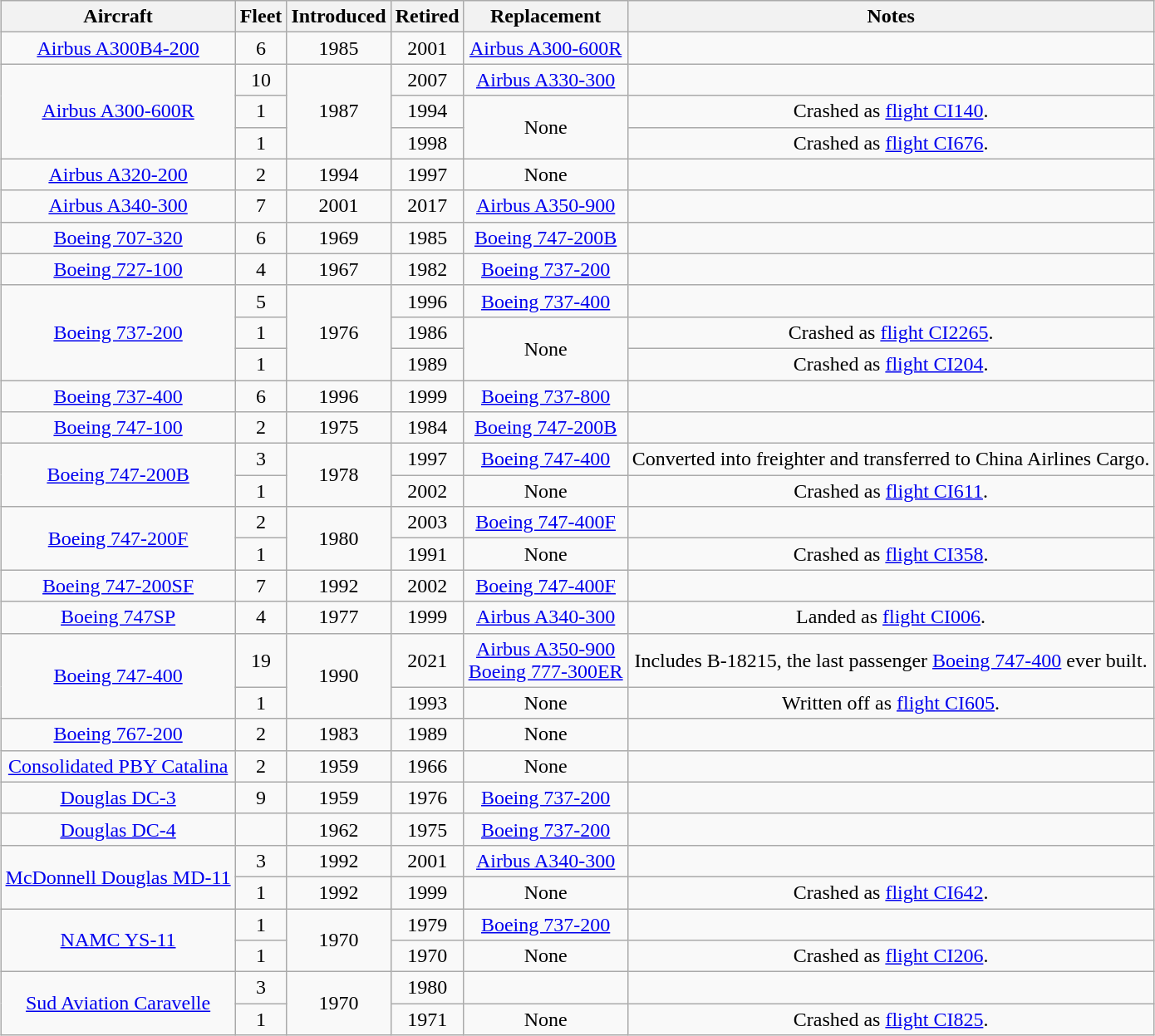<table class="wikitable" style="border-collapse:collapse;text-align:center; margin: 1em auto;">
<tr>
<th>Aircraft</th>
<th>Fleet</th>
<th>Introduced</th>
<th>Retired</th>
<th>Replacement</th>
<th>Notes</th>
</tr>
<tr>
<td><a href='#'>Airbus A300B4-200</a></td>
<td>6</td>
<td>1985</td>
<td>2001</td>
<td><a href='#'>Airbus A300-600R</a></td>
<td></td>
</tr>
<tr>
<td rowspan="3"><a href='#'>Airbus A300-600R</a></td>
<td>10</td>
<td rowspan="3">1987</td>
<td>2007</td>
<td><a href='#'>Airbus A330-300</a></td>
<td></td>
</tr>
<tr>
<td>1</td>
<td>1994</td>
<td rowspan="2">None</td>
<td>Crashed as <a href='#'>flight CI140</a>.</td>
</tr>
<tr>
<td>1</td>
<td>1998</td>
<td>Crashed as <a href='#'>flight CI676</a>.</td>
</tr>
<tr>
<td><a href='#'>Airbus A320-200</a></td>
<td>2</td>
<td>1994</td>
<td>1997</td>
<td>None</td>
<td></td>
</tr>
<tr>
<td><a href='#'>Airbus A340-300</a></td>
<td>7</td>
<td>2001</td>
<td>2017</td>
<td><a href='#'>Airbus A350-900</a></td>
<td></td>
</tr>
<tr>
<td><a href='#'>Boeing 707-320</a></td>
<td>6</td>
<td>1969</td>
<td>1985</td>
<td><a href='#'>Boeing 747-200B</a></td>
<td></td>
</tr>
<tr>
<td><a href='#'>Boeing 727-100</a></td>
<td>4</td>
<td>1967</td>
<td>1982</td>
<td><a href='#'>Boeing 737-200</a></td>
<td></td>
</tr>
<tr>
<td rowspan="3"><a href='#'>Boeing 737-200</a></td>
<td>5</td>
<td rowspan="3">1976</td>
<td>1996</td>
<td><a href='#'>Boeing 737-400</a></td>
<td></td>
</tr>
<tr>
<td>1</td>
<td>1986</td>
<td rowspan="2">None</td>
<td>Crashed as <a href='#'>flight CI2265</a>.</td>
</tr>
<tr>
<td>1</td>
<td>1989</td>
<td>Crashed as <a href='#'>flight CI204</a>.</td>
</tr>
<tr>
<td><a href='#'>Boeing 737-400</a></td>
<td>6</td>
<td>1996</td>
<td>1999</td>
<td><a href='#'>Boeing 737-800</a></td>
<td></td>
</tr>
<tr>
<td><a href='#'>Boeing 747-100</a></td>
<td>2</td>
<td>1975</td>
<td>1984</td>
<td><a href='#'>Boeing 747-200B</a></td>
<td></td>
</tr>
<tr>
<td rowspan="2"><a href='#'>Boeing 747-200B</a></td>
<td>3</td>
<td rowspan="2">1978</td>
<td>1997</td>
<td><a href='#'>Boeing 747-400</a></td>
<td>Converted into freighter and transferred to China Airlines Cargo.</td>
</tr>
<tr>
<td>1</td>
<td>2002</td>
<td>None</td>
<td>Crashed as <a href='#'>flight CI611</a>.</td>
</tr>
<tr>
<td rowspan="2"><a href='#'>Boeing 747-200F</a></td>
<td>2</td>
<td rowspan="2">1980</td>
<td>2003</td>
<td><a href='#'>Boeing 747-400F</a></td>
<td></td>
</tr>
<tr>
<td>1</td>
<td>1991</td>
<td>None</td>
<td>Crashed as <a href='#'>flight CI358</a>.</td>
</tr>
<tr>
<td><a href='#'>Boeing 747-200SF</a></td>
<td>7</td>
<td>1992</td>
<td>2002</td>
<td><a href='#'>Boeing 747-400F</a></td>
<td></td>
</tr>
<tr>
<td><a href='#'>Boeing 747SP</a></td>
<td>4</td>
<td>1977</td>
<td>1999</td>
<td><a href='#'>Airbus A340-300</a></td>
<td>Landed as <a href='#'>flight CI006</a>.</td>
</tr>
<tr>
<td rowspan="2"><a href='#'>Boeing 747-400</a></td>
<td>19</td>
<td rowspan="2">1990</td>
<td>2021</td>
<td><a href='#'>Airbus A350-900</a><br><a href='#'>Boeing 777-300ER</a></td>
<td>Includes B-18215, the last passenger <a href='#'>Boeing 747-400</a> ever built.</td>
</tr>
<tr>
<td>1</td>
<td>1993</td>
<td>None</td>
<td>Written off as <a href='#'>flight CI605</a>.</td>
</tr>
<tr>
<td><a href='#'>Boeing 767-200</a></td>
<td>2</td>
<td>1983</td>
<td>1989</td>
<td>None</td>
<td></td>
</tr>
<tr>
<td><a href='#'>Consolidated PBY Catalina</a></td>
<td>2</td>
<td>1959</td>
<td>1966</td>
<td>None</td>
<td></td>
</tr>
<tr>
<td><a href='#'>Douglas DC-3</a></td>
<td>9</td>
<td>1959</td>
<td>1976</td>
<td><a href='#'>Boeing 737-200</a></td>
<td></td>
</tr>
<tr>
<td><a href='#'>Douglas DC-4</a></td>
<td></td>
<td>1962</td>
<td>1975</td>
<td><a href='#'>Boeing 737-200</a></td>
<td></td>
</tr>
<tr>
<td rowspan="2"><a href='#'>McDonnell Douglas MD-11</a></td>
<td>3</td>
<td>1992</td>
<td>2001</td>
<td><a href='#'>Airbus A340-300</a></td>
<td></td>
</tr>
<tr>
<td>1</td>
<td>1992</td>
<td>1999</td>
<td>None</td>
<td>Crashed as <a href='#'>flight CI642</a>.</td>
</tr>
<tr>
<td rowspan="2"><a href='#'>NAMC YS-11</a></td>
<td>1</td>
<td rowspan="2">1970</td>
<td>1979</td>
<td><a href='#'>Boeing 737-200</a></td>
<td></td>
</tr>
<tr>
<td>1</td>
<td>1970</td>
<td>None</td>
<td>Crashed as <a href='#'>flight CI206</a>.</td>
</tr>
<tr>
<td rowspan="2"><a href='#'>Sud Aviation Caravelle</a></td>
<td>3</td>
<td rowspan="2">1970</td>
<td>1980</td>
<td></td>
<td></td>
</tr>
<tr>
<td>1</td>
<td>1971</td>
<td>None</td>
<td>Crashed as <a href='#'>flight CI825</a>.</td>
</tr>
</table>
